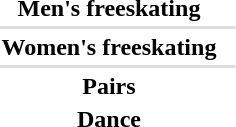<table>
<tr>
<th scope="row">Men's freeskating</th>
<td></td>
<td></td>
<td></td>
</tr>
<tr bgcolor=#DDDDDD>
<td colspan=4></td>
</tr>
<tr>
<th scope="row">Women's freeskating</th>
<td></td>
<td></td>
<td></td>
</tr>
<tr bgcolor=#DDDDDD>
<td colspan=4></td>
</tr>
<tr>
<th scope="row">Pairs</th>
<td></td>
<td></td>
<td></td>
</tr>
<tr>
<th scope="row">Dance</th>
<td></td>
<td></td>
<td></td>
</tr>
</table>
